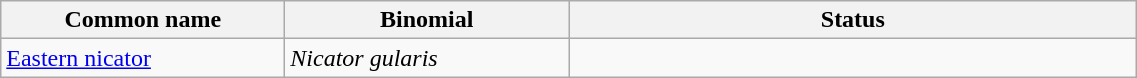<table width=60% class="wikitable">
<tr>
<th width=25%>Common name</th>
<th width=25%>Binomial</th>
<th width=50%>Status</th>
</tr>
<tr>
<td><a href='#'>Eastern nicator</a></td>
<td><em>Nicator gularis</em></td>
<td></td>
</tr>
</table>
